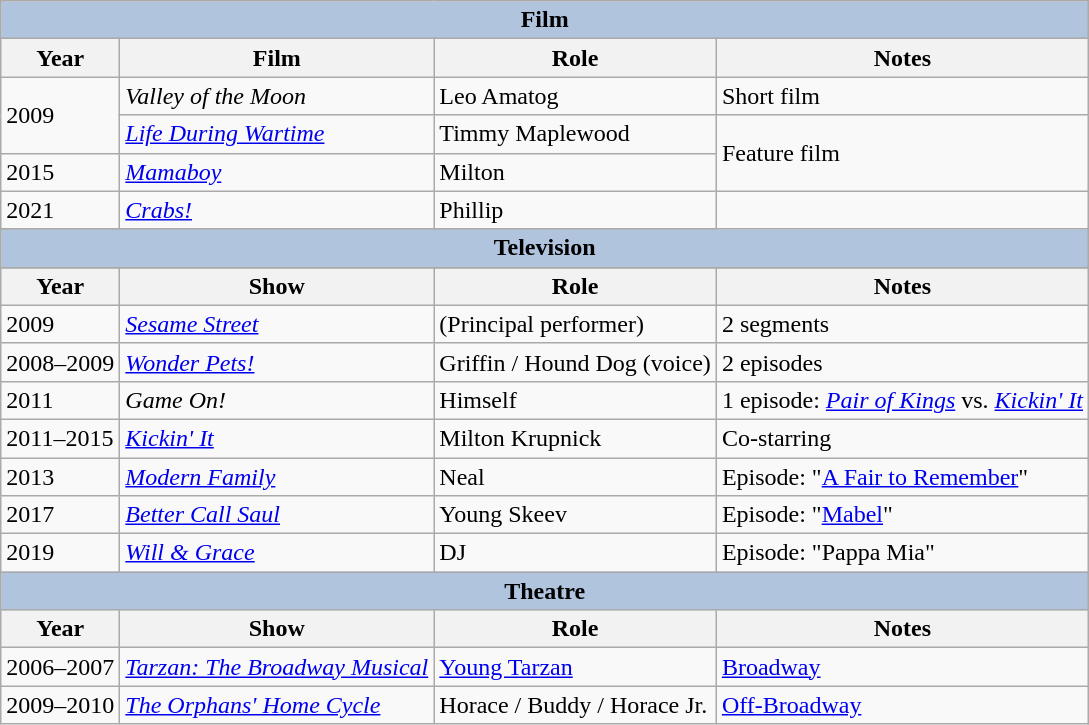<table class="wikitable" background: #f9f9f9;>
<tr align="center">
<th colspan=4 style="background:#B0C4DE;">Film</th>
</tr>
<tr align="center">
<th>Year</th>
<th>Film</th>
<th>Role</th>
<th>Notes</th>
</tr>
<tr>
<td rowspan=2>2009</td>
<td><em>Valley of the Moon</em></td>
<td>Leo Amatog</td>
<td>Short film</td>
</tr>
<tr>
<td><em><a href='#'>Life During Wartime</a></em></td>
<td>Timmy Maplewood</td>
<td rowspan=2>Feature film</td>
</tr>
<tr>
<td>2015</td>
<td><em><a href='#'>Mamaboy</a></em></td>
<td>Milton</td>
</tr>
<tr>
<td>2021</td>
<td><em><a href='#'>Crabs!</a></em></td>
<td>Phillip</td>
</tr>
<tr>
</tr>
<tr align="center">
<th colspan=4 style="background:#B0C4DE;">Television</th>
</tr>
<tr align="center">
</tr>
<tr>
<th>Year</th>
<th>Show</th>
<th>Role</th>
<th>Notes</th>
</tr>
<tr>
<td>2009</td>
<td><em><a href='#'>Sesame Street</a></em></td>
<td>(Principal performer)</td>
<td>2 segments</td>
</tr>
<tr>
<td>2008–2009</td>
<td><em><a href='#'>Wonder Pets!</a></em></td>
<td>Griffin / Hound Dog (voice)</td>
<td>2 episodes</td>
</tr>
<tr>
<td>2011</td>
<td><em>Game On!</em></td>
<td>Himself</td>
<td>1 episode: <em><a href='#'>Pair of Kings</a></em> vs. <em><a href='#'>Kickin' It</a></em></td>
</tr>
<tr>
<td>2011–2015</td>
<td><em><a href='#'>Kickin' It</a></em></td>
<td>Milton Krupnick</td>
<td>Co-starring</td>
</tr>
<tr>
<td>2013</td>
<td><em><a href='#'>Modern Family</a></em></td>
<td>Neal</td>
<td>Episode: "<a href='#'>A Fair to Remember</a>"</td>
</tr>
<tr>
<td>2017</td>
<td><em><a href='#'>Better Call Saul</a></em></td>
<td>Young Skeev</td>
<td>Episode: "<a href='#'>Mabel</a>"</td>
</tr>
<tr>
<td>2019</td>
<td><em><a href='#'>Will & Grace</a></em></td>
<td>DJ</td>
<td>Episode: "Pappa Mia"</td>
</tr>
<tr>
<th colspan=4 style="background:#B0C4DE;">Theatre</th>
</tr>
<tr align="center">
<th>Year</th>
<th>Show</th>
<th>Role</th>
<th>Notes<br></th>
</tr>
<tr>
<td>2006–2007</td>
<td><em><a href='#'>Tarzan: The Broadway Musical</a></em></td>
<td><a href='#'>Young Tarzan</a></td>
<td><a href='#'>Broadway</a></td>
</tr>
<tr>
<td>2009–2010</td>
<td><em><a href='#'>The Orphans' Home Cycle</a></em></td>
<td>Horace / Buddy / Horace Jr.</td>
<td><a href='#'>Off-Broadway</a></td>
</tr>
</table>
